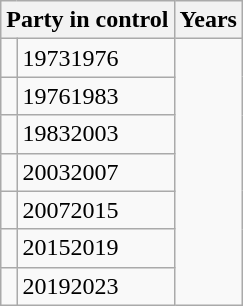<table class="wikitable">
<tr>
<th colspan="2">Party in control</th>
<th>Years</th>
</tr>
<tr>
<td></td>
<td>19731976</td>
</tr>
<tr>
<td></td>
<td>19761983</td>
</tr>
<tr>
<td></td>
<td>19832003</td>
</tr>
<tr>
<td></td>
<td>20032007</td>
</tr>
<tr>
<td></td>
<td>20072015</td>
</tr>
<tr>
<td></td>
<td>20152019</td>
</tr>
<tr>
<td></td>
<td>20192023</td>
</tr>
</table>
